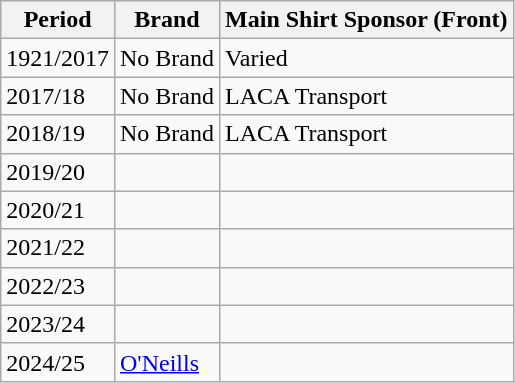<table class="wikitable">
<tr>
<th><strong>Period</strong></th>
<th><strong>Brand</strong></th>
<th><strong>Main Shirt Sponsor (Front)</strong></th>
</tr>
<tr>
<td>1921/2017</td>
<td>No Brand</td>
<td>Varied</td>
</tr>
<tr>
<td>2017/18</td>
<td>No Brand</td>
<td>LACA Transport</td>
</tr>
<tr>
<td>2018/19</td>
<td>No Brand</td>
<td>LACA Transport</td>
</tr>
<tr>
<td>2019/20</td>
<td></td>
<td></td>
</tr>
<tr>
<td>2020/21</td>
<td></td>
<td></td>
</tr>
<tr>
<td>2021/22</td>
<td></td>
<td></td>
</tr>
<tr>
<td>2022/23</td>
<td></td>
<td></td>
</tr>
<tr>
<td>2023/24</td>
<td></td>
<td></td>
</tr>
<tr>
<td>2024/25</td>
<td><a href='#'>O'Neills</a></td>
<td></td>
</tr>
</table>
